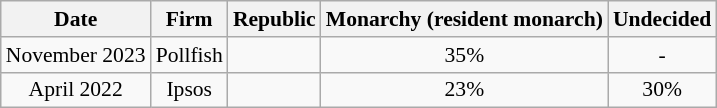<table class="wikitable small floatright" style="font-size:90%;text-align:center">
<tr>
<th>Date</th>
<th>Firm</th>
<th>Republic</th>
<th>Monarchy (resident monarch)</th>
<th>Undecided</th>
</tr>
<tr>
<td>November 2023</td>
<td>Pollfish</td>
<td></td>
<td>35%</td>
<td>-</td>
</tr>
<tr>
<td>April 2022</td>
<td>Ipsos</td>
<td></td>
<td>23%</td>
<td>30%</td>
</tr>
</table>
